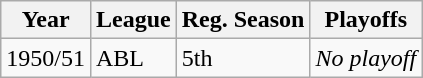<table class="wikitable">
<tr>
<th>Year</th>
<th>League</th>
<th>Reg. Season</th>
<th>Playoffs</th>
</tr>
<tr>
<td>1950/51</td>
<td>ABL</td>
<td>5th</td>
<td><em>No playoff</em></td>
</tr>
</table>
